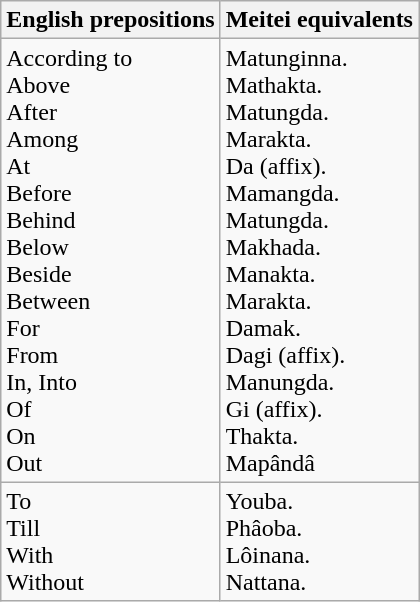<table class="wikitable">
<tr>
<th>English prepositions</th>
<th>Meitei equivalents</th>
</tr>
<tr>
<td>According to<br>Above<br>After<br>Among<br>At<br>Before<br>Behind<br>Below<br>Beside<br>Between<br>For<br>From<br>In, Into<br>Of<br>On<br>Out</td>
<td>Matunginna.<br>Mathakta.<br>Matungda.<br>Marakta.<br>Da (affix).<br>Mamangda.<br>Matungda.<br>Makhada.<br>Manakta.<br>Marakta.<br>Damak.<br>Dagi (affix).<br>Manungda.<br>Gi (affix).<br>Thakta.<br>Mapândâ</td>
</tr>
<tr>
<td>To<br>Till<br>With<br>Without</td>
<td>Youba.<br>Phâoba.<br>Lôinana.<br>Nattana.</td>
</tr>
</table>
